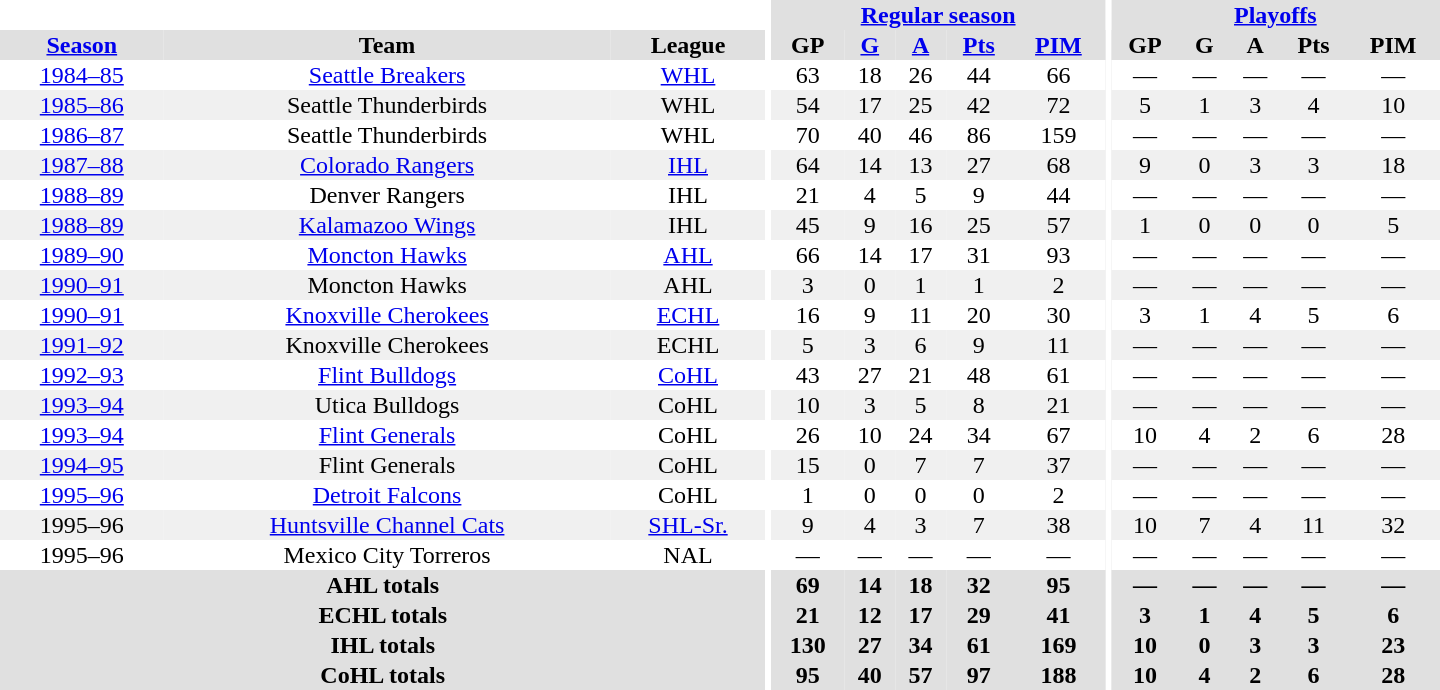<table border="0" cellpadding="1" cellspacing="0" style="text-align:center; width:60em">
<tr bgcolor="#e0e0e0">
<th colspan="3" bgcolor="#ffffff"></th>
<th rowspan="99" bgcolor="#ffffff"></th>
<th colspan="5"><a href='#'>Regular season</a></th>
<th rowspan="99" bgcolor="#ffffff"></th>
<th colspan="5"><a href='#'>Playoffs</a></th>
</tr>
<tr bgcolor="#e0e0e0">
<th><a href='#'>Season</a></th>
<th>Team</th>
<th>League</th>
<th>GP</th>
<th><a href='#'>G</a></th>
<th><a href='#'>A</a></th>
<th><a href='#'>Pts</a></th>
<th><a href='#'>PIM</a></th>
<th>GP</th>
<th>G</th>
<th>A</th>
<th>Pts</th>
<th>PIM</th>
</tr>
<tr>
<td><a href='#'>1984–85</a></td>
<td><a href='#'>Seattle Breakers</a></td>
<td><a href='#'>WHL</a></td>
<td>63</td>
<td>18</td>
<td>26</td>
<td>44</td>
<td>66</td>
<td>—</td>
<td>—</td>
<td>—</td>
<td>—</td>
<td>—</td>
</tr>
<tr bgcolor="#f0f0f0">
<td><a href='#'>1985–86</a></td>
<td>Seattle Thunderbirds</td>
<td>WHL</td>
<td>54</td>
<td>17</td>
<td>25</td>
<td>42</td>
<td>72</td>
<td>5</td>
<td>1</td>
<td>3</td>
<td>4</td>
<td>10</td>
</tr>
<tr>
<td><a href='#'>1986–87</a></td>
<td>Seattle Thunderbirds</td>
<td>WHL</td>
<td>70</td>
<td>40</td>
<td>46</td>
<td>86</td>
<td>159</td>
<td>—</td>
<td>—</td>
<td>—</td>
<td>—</td>
<td>—</td>
</tr>
<tr bgcolor="#f0f0f0">
<td><a href='#'>1987–88</a></td>
<td><a href='#'>Colorado Rangers</a></td>
<td><a href='#'>IHL</a></td>
<td>64</td>
<td>14</td>
<td>13</td>
<td>27</td>
<td>68</td>
<td>9</td>
<td>0</td>
<td>3</td>
<td>3</td>
<td>18</td>
</tr>
<tr>
<td><a href='#'>1988–89</a></td>
<td>Denver Rangers</td>
<td>IHL</td>
<td>21</td>
<td>4</td>
<td>5</td>
<td>9</td>
<td>44</td>
<td>—</td>
<td>—</td>
<td>—</td>
<td>—</td>
<td>—</td>
</tr>
<tr bgcolor="#f0f0f0">
<td><a href='#'>1988–89</a></td>
<td><a href='#'>Kalamazoo Wings</a></td>
<td>IHL</td>
<td>45</td>
<td>9</td>
<td>16</td>
<td>25</td>
<td>57</td>
<td>1</td>
<td>0</td>
<td>0</td>
<td>0</td>
<td>5</td>
</tr>
<tr>
<td><a href='#'>1989–90</a></td>
<td><a href='#'>Moncton Hawks</a></td>
<td><a href='#'>AHL</a></td>
<td>66</td>
<td>14</td>
<td>17</td>
<td>31</td>
<td>93</td>
<td>—</td>
<td>—</td>
<td>—</td>
<td>—</td>
<td>—</td>
</tr>
<tr bgcolor="#f0f0f0">
<td><a href='#'>1990–91</a></td>
<td>Moncton Hawks</td>
<td>AHL</td>
<td>3</td>
<td>0</td>
<td>1</td>
<td>1</td>
<td>2</td>
<td>—</td>
<td>—</td>
<td>—</td>
<td>—</td>
<td>—</td>
</tr>
<tr>
<td><a href='#'>1990–91</a></td>
<td><a href='#'>Knoxville Cherokees</a></td>
<td><a href='#'>ECHL</a></td>
<td>16</td>
<td>9</td>
<td>11</td>
<td>20</td>
<td>30</td>
<td>3</td>
<td>1</td>
<td>4</td>
<td>5</td>
<td>6</td>
</tr>
<tr bgcolor="#f0f0f0">
<td><a href='#'>1991–92</a></td>
<td>Knoxville Cherokees</td>
<td>ECHL</td>
<td>5</td>
<td>3</td>
<td>6</td>
<td>9</td>
<td>11</td>
<td>—</td>
<td>—</td>
<td>—</td>
<td>—</td>
<td>—</td>
</tr>
<tr>
<td><a href='#'>1992–93</a></td>
<td><a href='#'>Flint Bulldogs</a></td>
<td><a href='#'>CoHL</a></td>
<td>43</td>
<td>27</td>
<td>21</td>
<td>48</td>
<td>61</td>
<td>—</td>
<td>—</td>
<td>—</td>
<td>—</td>
<td>—</td>
</tr>
<tr bgcolor="#f0f0f0">
<td><a href='#'>1993–94</a></td>
<td>Utica Bulldogs</td>
<td>CoHL</td>
<td>10</td>
<td>3</td>
<td>5</td>
<td>8</td>
<td>21</td>
<td>—</td>
<td>—</td>
<td>—</td>
<td>—</td>
<td>—</td>
</tr>
<tr>
<td><a href='#'>1993–94</a></td>
<td><a href='#'>Flint Generals</a></td>
<td>CoHL</td>
<td>26</td>
<td>10</td>
<td>24</td>
<td>34</td>
<td>67</td>
<td>10</td>
<td>4</td>
<td>2</td>
<td>6</td>
<td>28</td>
</tr>
<tr bgcolor="#f0f0f0">
<td><a href='#'>1994–95</a></td>
<td>Flint Generals</td>
<td>CoHL</td>
<td>15</td>
<td>0</td>
<td>7</td>
<td>7</td>
<td>37</td>
<td>—</td>
<td>—</td>
<td>—</td>
<td>—</td>
<td>—</td>
</tr>
<tr>
<td><a href='#'>1995–96</a></td>
<td><a href='#'>Detroit Falcons</a></td>
<td>CoHL</td>
<td>1</td>
<td>0</td>
<td>0</td>
<td>0</td>
<td>2</td>
<td>—</td>
<td>—</td>
<td>—</td>
<td>—</td>
<td>—</td>
</tr>
<tr bgcolor="#f0f0f0">
<td>1995–96</td>
<td><a href='#'>Huntsville Channel Cats</a></td>
<td><a href='#'>SHL-Sr.</a></td>
<td>9</td>
<td>4</td>
<td>3</td>
<td>7</td>
<td>38</td>
<td>10</td>
<td>7</td>
<td>4</td>
<td>11</td>
<td>32</td>
</tr>
<tr>
<td>1995–96</td>
<td>Mexico City Torreros</td>
<td>NAL</td>
<td>—</td>
<td>—</td>
<td>—</td>
<td>—</td>
<td>—</td>
<td>—</td>
<td>—</td>
<td>—</td>
<td>—</td>
<td>—</td>
</tr>
<tr>
</tr>
<tr ALIGN="center" bgcolor="#e0e0e0">
<th colspan="3">AHL totals</th>
<th ALIGN="center">69</th>
<th ALIGN="center">14</th>
<th ALIGN="center">18</th>
<th ALIGN="center">32</th>
<th ALIGN="center">95</th>
<th ALIGN="center">—</th>
<th ALIGN="center">—</th>
<th ALIGN="center">—</th>
<th ALIGN="center">—</th>
<th ALIGN="center">—</th>
</tr>
<tr>
</tr>
<tr ALIGN="center" bgcolor="#e0e0e0">
<th colspan="3">ECHL totals</th>
<th ALIGN="center">21</th>
<th ALIGN="center">12</th>
<th ALIGN="center">17</th>
<th ALIGN="center">29</th>
<th ALIGN="center">41</th>
<th ALIGN="center">3</th>
<th ALIGN="center">1</th>
<th ALIGN="center">4</th>
<th ALIGN="center">5</th>
<th ALIGN="center">6</th>
</tr>
<tr>
</tr>
<tr ALIGN="center" bgcolor="#e0e0e0">
<th colspan="3">IHL totals</th>
<th ALIGN="center">130</th>
<th ALIGN="center">27</th>
<th ALIGN="center">34</th>
<th ALIGN="center">61</th>
<th ALIGN="center">169</th>
<th ALIGN="center">10</th>
<th ALIGN="center">0</th>
<th ALIGN="center">3</th>
<th ALIGN="center">3</th>
<th ALIGN="center">23</th>
</tr>
<tr>
</tr>
<tr ALIGN="center" bgcolor="#e0e0e0">
<th colspan="3">CoHL totals</th>
<th ALIGN="center">95</th>
<th ALIGN="center">40</th>
<th ALIGN="center">57</th>
<th ALIGN="center">97</th>
<th ALIGN="center">188</th>
<th ALIGN="center">10</th>
<th ALIGN="center">4</th>
<th ALIGN="center">2</th>
<th ALIGN="center">6</th>
<th ALIGN="center">28</th>
</tr>
</table>
